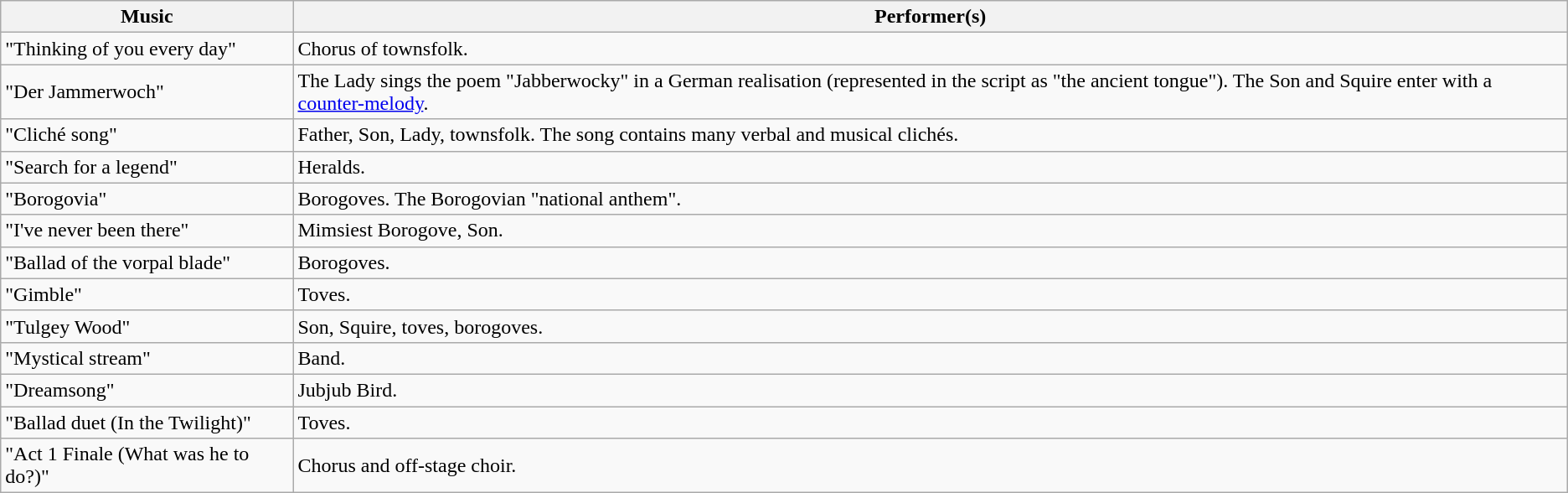<table class="wikitable">
<tr ">
<th>Music</th>
<th>Performer(s)</th>
</tr>
<tr>
<td>"Thinking of you every day"</td>
<td>Chorus of townsfolk.</td>
</tr>
<tr>
<td>"Der Jammerwoch"</td>
<td>The Lady sings the poem "Jabberwocky" in a German realisation (represented in the script as "the ancient tongue"). The Son and Squire enter with a <a href='#'>counter-melody</a>.</td>
</tr>
<tr>
<td>"Cliché song"</td>
<td>Father, Son, Lady, townsfolk. The song contains many verbal and musical clichés.</td>
</tr>
<tr>
<td>"Search for a legend"</td>
<td>Heralds.</td>
</tr>
<tr>
<td>"Borogovia"</td>
<td>Borogoves. The Borogovian "national anthem".</td>
</tr>
<tr>
<td>"I've never been there"</td>
<td>Mimsiest Borogove, Son.</td>
</tr>
<tr>
<td>"Ballad of the vorpal blade"</td>
<td>Borogoves.</td>
</tr>
<tr>
<td>"Gimble"</td>
<td>Toves.</td>
</tr>
<tr>
<td>"Tulgey Wood"</td>
<td>Son, Squire, toves, borogoves.</td>
</tr>
<tr>
<td>"Mystical stream"</td>
<td>Band.</td>
</tr>
<tr>
<td>"Dreamsong"</td>
<td>Jubjub Bird.</td>
</tr>
<tr>
<td>"Ballad duet (In the Twilight)"</td>
<td>Toves.</td>
</tr>
<tr>
<td>"Act 1 Finale (What was he to do?)"</td>
<td>Chorus and off-stage choir.</td>
</tr>
</table>
